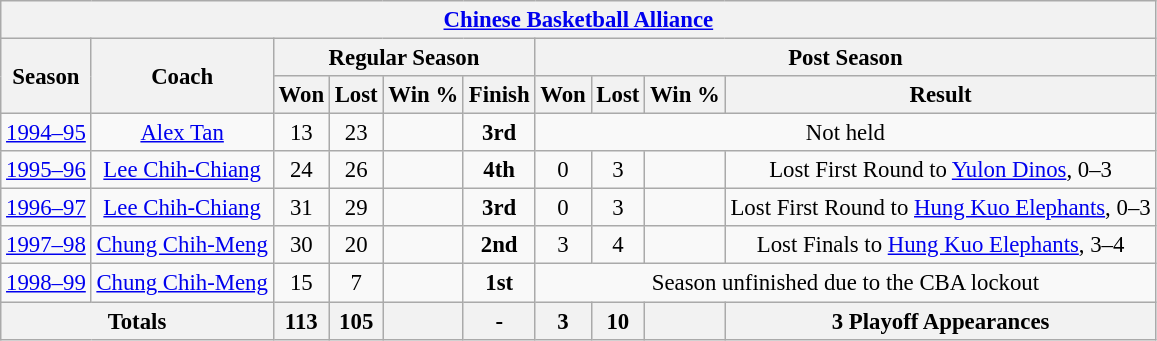<table class="wikitable" style="font-size: 95%; text-align:center;">
<tr>
<th colspan="10"><a href='#'>Chinese Basketball Alliance</a></th>
</tr>
<tr>
<th rowspan="2">Season</th>
<th rowspan="2">Coach</th>
<th colspan="4">Regular Season</th>
<th colspan="4">Post Season</th>
</tr>
<tr>
<th>Won</th>
<th>Lost</th>
<th>Win %</th>
<th>Finish</th>
<th>Won</th>
<th>Lost</th>
<th>Win %</th>
<th>Result</th>
</tr>
<tr>
<td><a href='#'>1994–95</a></td>
<td><a href='#'>Alex Tan</a></td>
<td>13</td>
<td>23</td>
<td></td>
<td><strong>3rd</strong></td>
<td colspan=4>Not held</td>
</tr>
<tr>
<td><a href='#'>1995–96</a></td>
<td><a href='#'>Lee Chih-Chiang</a></td>
<td>24</td>
<td>26</td>
<td></td>
<td><strong>4th</strong></td>
<td>0</td>
<td>3</td>
<td></td>
<td>Lost First Round to <a href='#'>Yulon Dinos</a>, 0–3</td>
</tr>
<tr>
<td><a href='#'>1996–97</a></td>
<td><a href='#'>Lee Chih-Chiang</a></td>
<td>31</td>
<td>29</td>
<td></td>
<td><strong>3rd</strong></td>
<td>0</td>
<td>3</td>
<td></td>
<td>Lost First Round to <a href='#'>Hung Kuo Elephants</a>, 0–3</td>
</tr>
<tr>
<td><a href='#'>1997–98</a></td>
<td><a href='#'>Chung Chih-Meng</a></td>
<td>30</td>
<td>20</td>
<td></td>
<td><strong>2nd</strong></td>
<td>3</td>
<td>4</td>
<td></td>
<td>Lost Finals to <a href='#'>Hung Kuo Elephants</a>, 3–4</td>
</tr>
<tr>
<td><a href='#'>1998–99</a></td>
<td><a href='#'>Chung Chih-Meng</a></td>
<td>15</td>
<td>7</td>
<td></td>
<td><strong>1st</strong></td>
<td colspan=4>Season unfinished due to the CBA lockout</td>
</tr>
<tr>
<th colspan="2">Totals</th>
<th>113</th>
<th>105</th>
<th></th>
<th>-</th>
<th>3</th>
<th>10</th>
<th></th>
<th>3 Playoff Appearances</th>
</tr>
</table>
